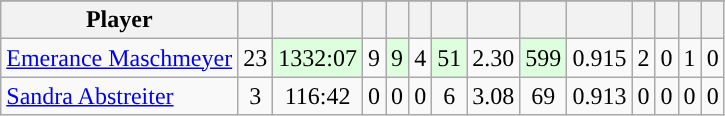<table class="wikitable sortable" style="text-align:center">
<tr>
</tr>
<tr>
<th>Player</th>
<th></th>
<th></th>
<th></th>
<th></th>
<th></th>
<th></th>
<th></th>
<th></th>
<th></th>
<th></th>
<th></th>
<th></th>
<th></th>
</tr>
<tr>
<td style="text-align:left;"><a href='#'>Emerance Maschmeyer</a></td>
<td>23</td>
<td style="background:#DDFFDD;">1332:07</td>
<td>9</td>
<td style="background:#DDFFDD;">9</td>
<td>4</td>
<td style="background:#DDFFDD;">51</td>
<td>2.30</td>
<td style="background:#DDFFDD;">599</td>
<td>0.915</td>
<td>2</td>
<td>0</td>
<td>1</td>
<td>0</td>
</tr>
<tr>
<td style="text-align:left;"><a href='#'>Sandra Abstreiter</a></td>
<td>3</td>
<td>116:42</td>
<td>0</td>
<td>0</td>
<td>0</td>
<td>6</td>
<td>3.08</td>
<td>69</td>
<td>0.913</td>
<td>0</td>
<td>0</td>
<td>0</td>
<td>0</td>
</tr>
</table>
